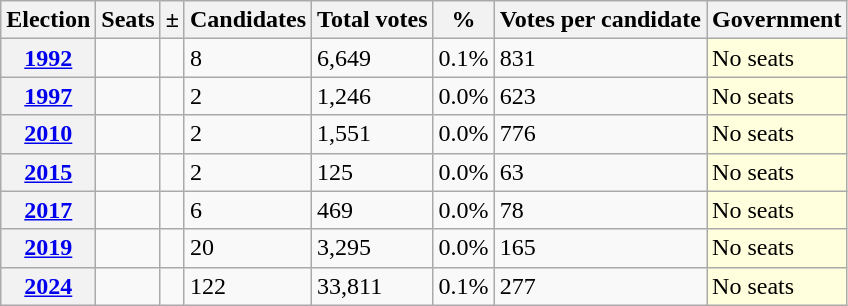<table class="wikitable">
<tr>
<th>Election</th>
<th>Seats</th>
<th>±</th>
<th>Candidates</th>
<th>Total votes</th>
<th>%</th>
<th>Votes per candidate</th>
<th>Government</th>
</tr>
<tr>
<th><a href='#'>1992</a></th>
<td></td>
<td></td>
<td>8</td>
<td>6,649</td>
<td>0.1%</td>
<td>831</td>
<td style="background:#ffd;">No seats</td>
</tr>
<tr>
<th><a href='#'>1997</a></th>
<td></td>
<td></td>
<td>2</td>
<td>1,246</td>
<td>0.0%</td>
<td>623</td>
<td style="background:#ffd;">No seats</td>
</tr>
<tr>
<th><a href='#'>2010</a></th>
<td></td>
<td></td>
<td>2</td>
<td>1,551</td>
<td>0.0%</td>
<td>776</td>
<td style="background:#ffd;">No seats</td>
</tr>
<tr>
<th><a href='#'>2015</a></th>
<td></td>
<td></td>
<td>2</td>
<td>125</td>
<td>0.0%</td>
<td>63</td>
<td style="background:#ffd;">No seats</td>
</tr>
<tr>
<th><a href='#'>2017</a></th>
<td></td>
<td></td>
<td>6</td>
<td>469</td>
<td>0.0%</td>
<td>78</td>
<td style="background:#ffd;">No seats</td>
</tr>
<tr>
<th><a href='#'>2019</a></th>
<td></td>
<td></td>
<td>20</td>
<td>3,295</td>
<td>0.0%</td>
<td>165</td>
<td style="background:#ffd;">No seats</td>
</tr>
<tr>
<th><a href='#'>2024</a></th>
<td></td>
<td></td>
<td>122</td>
<td>33,811</td>
<td>0.1%</td>
<td>277</td>
<td style="background:#ffd;">No seats</td>
</tr>
</table>
